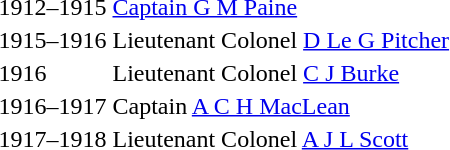<table>
<tr>
<td>1912–1915</td>
<td><a href='#'>Captain G M Paine</a></td>
</tr>
<tr>
<td>1915–1916</td>
<td>Lieutenant Colonel <a href='#'>D Le G Pitcher</a></td>
</tr>
<tr>
<td>1916</td>
<td>Lieutenant Colonel <a href='#'>C J Burke</a></td>
</tr>
<tr>
<td>1916–1917</td>
<td>Captain <a href='#'>A C H MacLean</a></td>
</tr>
<tr>
<td>1917–1918</td>
<td>Lieutenant Colonel <a href='#'>A J L Scott</a></td>
</tr>
</table>
